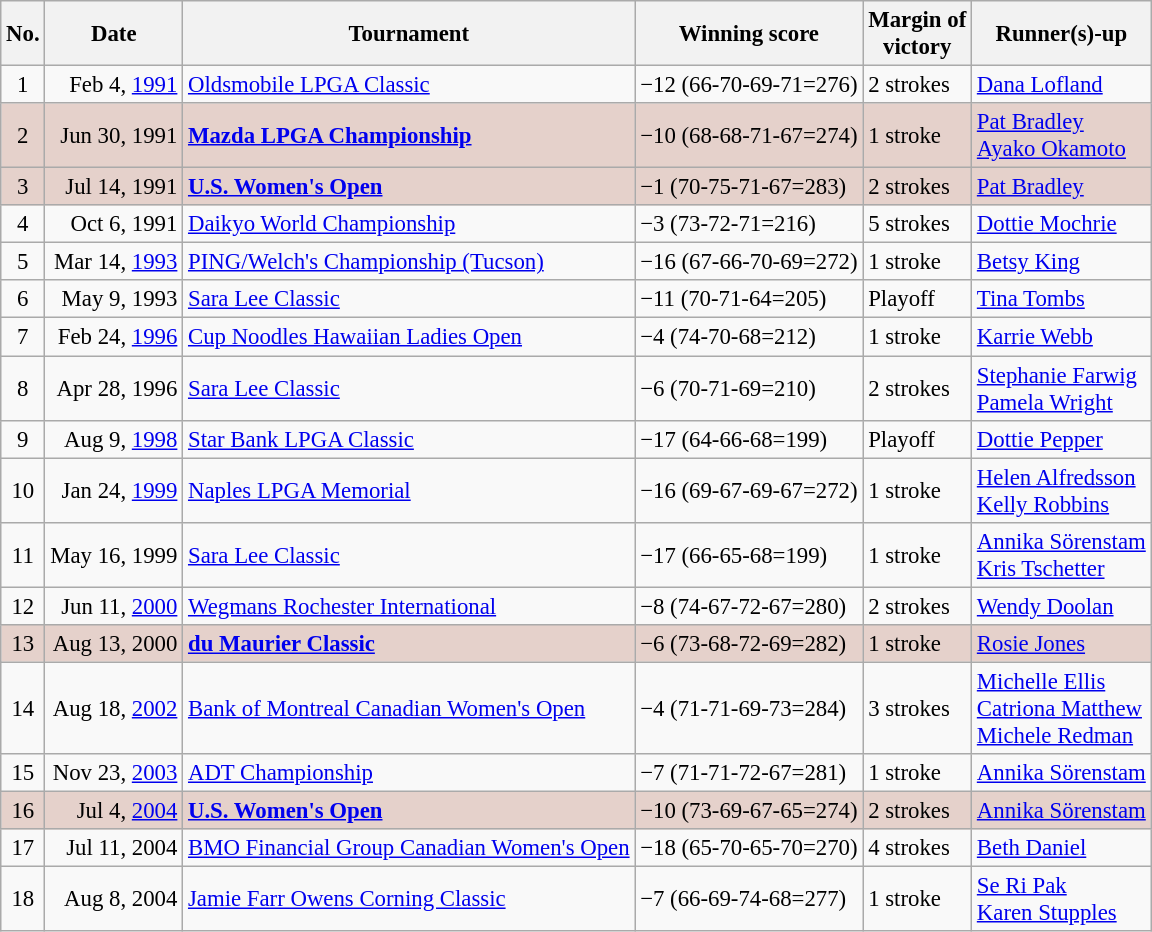<table class="wikitable" style="font-size:95%;">
<tr>
<th>No.</th>
<th>Date</th>
<th>Tournament</th>
<th>Winning score</th>
<th>Margin of<br>victory</th>
<th>Runner(s)-up</th>
</tr>
<tr>
<td align=center>1</td>
<td align=right>Feb 4, <a href='#'>1991</a></td>
<td><a href='#'>Oldsmobile LPGA Classic</a></td>
<td>−12 (66-70-69-71=276)</td>
<td>2 strokes</td>
<td> <a href='#'>Dana Lofland</a></td>
</tr>
<tr style="background:#e5d1cb;">
<td align=center>2</td>
<td align=right>Jun 30, 1991</td>
<td><strong><a href='#'>Mazda LPGA Championship</a></strong></td>
<td>−10 (68-68-71-67=274)</td>
<td>1 stroke</td>
<td> <a href='#'>Pat Bradley</a><br> <a href='#'>Ayako Okamoto</a></td>
</tr>
<tr style="background:#e5d1cb;">
<td align=center>3</td>
<td align=right>Jul 14, 1991</td>
<td><strong><a href='#'>U.S. Women's Open</a></strong></td>
<td>−1 (70-75-71-67=283)</td>
<td>2 strokes</td>
<td> <a href='#'>Pat Bradley</a></td>
</tr>
<tr>
<td align=center>4</td>
<td align=right>Oct 6, 1991</td>
<td><a href='#'>Daikyo World Championship</a></td>
<td>−3 (73-72-71=216)</td>
<td>5 strokes</td>
<td> <a href='#'>Dottie Mochrie</a></td>
</tr>
<tr>
<td align=center>5</td>
<td align=right>Mar 14, <a href='#'>1993</a></td>
<td><a href='#'>PING/Welch's Championship (Tucson)</a></td>
<td>−16 (67-66-70-69=272)</td>
<td>1 stroke</td>
<td> <a href='#'>Betsy King</a></td>
</tr>
<tr>
<td align=center>6</td>
<td align=right>May 9, 1993</td>
<td><a href='#'>Sara Lee Classic</a></td>
<td>−11 (70-71-64=205)</td>
<td>Playoff</td>
<td> <a href='#'>Tina Tombs</a></td>
</tr>
<tr>
<td align=center>7</td>
<td align=right>Feb 24, <a href='#'>1996</a></td>
<td><a href='#'>Cup Noodles Hawaiian Ladies Open</a></td>
<td>−4 (74-70-68=212)</td>
<td>1 stroke</td>
<td> <a href='#'>Karrie Webb</a></td>
</tr>
<tr>
<td align=center>8</td>
<td align=right>Apr 28, 1996</td>
<td><a href='#'>Sara Lee Classic</a></td>
<td>−6 (70-71-69=210)</td>
<td>2 strokes</td>
<td> <a href='#'>Stephanie Farwig</a><br> <a href='#'>Pamela Wright</a></td>
</tr>
<tr>
<td align=center>9</td>
<td align=right>Aug 9, <a href='#'>1998</a></td>
<td><a href='#'>Star Bank LPGA Classic</a></td>
<td>−17 (64-66-68=199)</td>
<td>Playoff</td>
<td> <a href='#'>Dottie Pepper</a></td>
</tr>
<tr>
<td align=center>10</td>
<td align=right>Jan 24, <a href='#'>1999</a></td>
<td><a href='#'>Naples LPGA Memorial</a></td>
<td>−16 (69-67-69-67=272)</td>
<td>1 stroke</td>
<td> <a href='#'>Helen Alfredsson</a><br> <a href='#'>Kelly Robbins</a></td>
</tr>
<tr>
<td align=center>11</td>
<td align=right>May 16, 1999</td>
<td><a href='#'>Sara Lee Classic</a></td>
<td>−17 (66-65-68=199)</td>
<td>1 stroke</td>
<td> <a href='#'>Annika Sörenstam</a><br> <a href='#'>Kris Tschetter</a></td>
</tr>
<tr>
<td align=center>12</td>
<td align=right>Jun 11, <a href='#'>2000</a></td>
<td><a href='#'>Wegmans Rochester International</a></td>
<td>−8 (74-67-72-67=280)</td>
<td>2 strokes</td>
<td> <a href='#'>Wendy Doolan</a></td>
</tr>
<tr style="background:#e5d1cb;">
<td align=center>13</td>
<td align=right>Aug 13, 2000</td>
<td><strong><a href='#'>du Maurier Classic</a></strong></td>
<td>−6 (73-68-72-69=282)</td>
<td>1 stroke</td>
<td> <a href='#'>Rosie Jones</a></td>
</tr>
<tr>
<td align=center>14</td>
<td align=right>Aug 18, <a href='#'>2002</a></td>
<td><a href='#'>Bank of Montreal Canadian Women's Open</a></td>
<td>−4 (71-71-69-73=284)</td>
<td>3 strokes</td>
<td> <a href='#'>Michelle Ellis</a><br> <a href='#'>Catriona Matthew</a><br> <a href='#'>Michele Redman</a></td>
</tr>
<tr>
<td align=center>15</td>
<td align=right>Nov 23, <a href='#'>2003</a></td>
<td><a href='#'>ADT Championship</a></td>
<td>−7 (71-71-72-67=281)</td>
<td>1 stroke</td>
<td> <a href='#'>Annika Sörenstam</a></td>
</tr>
<tr style="background:#e5d1cb;">
<td align=center>16</td>
<td align=right>Jul 4, <a href='#'>2004</a></td>
<td><strong><a href='#'>U.S. Women's Open</a></strong></td>
<td>−10 (73-69-67-65=274)</td>
<td>2 strokes</td>
<td> <a href='#'>Annika Sörenstam</a></td>
</tr>
<tr>
<td align=center>17</td>
<td align=right>Jul 11, 2004</td>
<td><a href='#'>BMO Financial Group Canadian Women's Open</a></td>
<td>−18 (65-70-65-70=270)</td>
<td>4 strokes</td>
<td> <a href='#'>Beth Daniel</a></td>
</tr>
<tr>
<td align=center>18</td>
<td align=right>Aug 8, 2004</td>
<td><a href='#'>Jamie Farr Owens Corning Classic</a></td>
<td>−7 (66-69-74-68=277)</td>
<td>1 stroke</td>
<td> <a href='#'>Se Ri Pak</a><br> <a href='#'>Karen Stupples</a></td>
</tr>
</table>
